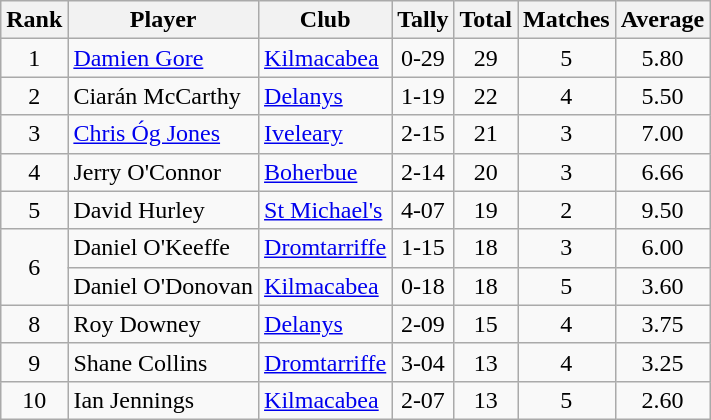<table class="wikitable">
<tr>
<th>Rank</th>
<th>Player</th>
<th>Club</th>
<th>Tally</th>
<th>Total</th>
<th>Matches</th>
<th>Average</th>
</tr>
<tr>
<td rowspan="1" style="text-align:center;">1</td>
<td><a href='#'>Damien Gore</a></td>
<td><a href='#'>Kilmacabea</a></td>
<td align=center>0-29</td>
<td align=center>29</td>
<td align=center>5</td>
<td align=center>5.80</td>
</tr>
<tr>
<td rowspan="1" style="text-align:center;">2</td>
<td>Ciarán McCarthy</td>
<td><a href='#'>Delanys</a></td>
<td align=center>1-19</td>
<td align=center>22</td>
<td align=center>4</td>
<td align=center>5.50</td>
</tr>
<tr>
<td rowspan="1" style="text-align:center;">3</td>
<td><a href='#'>Chris Óg Jones</a></td>
<td><a href='#'>Iveleary</a></td>
<td align=center>2-15</td>
<td align=center>21</td>
<td align=center>3</td>
<td align=center>7.00</td>
</tr>
<tr>
<td rowspan="1" style="text-align:center;">4</td>
<td>Jerry O'Connor</td>
<td><a href='#'>Boherbue</a></td>
<td align=center>2-14</td>
<td align=center>20</td>
<td align=center>3</td>
<td align=center>6.66</td>
</tr>
<tr>
<td rowspan="1" style="text-align:center;">5</td>
<td>David Hurley</td>
<td><a href='#'>St Michael's</a></td>
<td align=center>4-07</td>
<td align=center>19</td>
<td align=center>2</td>
<td align=center>9.50</td>
</tr>
<tr>
<td rowspan="2" style="text-align:center;">6</td>
<td>Daniel O'Keeffe</td>
<td><a href='#'>Dromtarriffe</a></td>
<td align=center>1-15</td>
<td align=center>18</td>
<td align=center>3</td>
<td align=center>6.00</td>
</tr>
<tr>
<td>Daniel O'Donovan</td>
<td><a href='#'>Kilmacabea</a></td>
<td align=center>0-18</td>
<td align=center>18</td>
<td align=center>5</td>
<td align=center>3.60</td>
</tr>
<tr>
<td rowspan="1" style="text-align:center;">8</td>
<td>Roy Downey</td>
<td><a href='#'>Delanys</a></td>
<td align=center>2-09</td>
<td align=center>15</td>
<td align=center>4</td>
<td align=center>3.75</td>
</tr>
<tr>
<td rowspan="1" style="text-align:center;">9</td>
<td>Shane Collins</td>
<td><a href='#'>Dromtarriffe</a></td>
<td align=center>3-04</td>
<td align=center>13</td>
<td align=center>4</td>
<td align=center>3.25</td>
</tr>
<tr>
<td rowspan="1" style="text-align:center;">10</td>
<td>Ian Jennings</td>
<td><a href='#'>Kilmacabea</a></td>
<td align=center>2-07</td>
<td align=center>13</td>
<td align=center>5</td>
<td align=center>2.60</td>
</tr>
</table>
